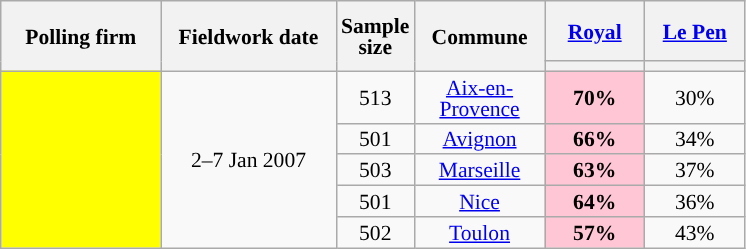<table class="wikitable sortable" style="text-align:center;font-size:90%;line-height:14px;">
<tr style="height:40px;">
<th style="width:100px;" rowspan="2">Polling firm</th>
<th style="width:110px;" rowspan="2">Fieldwork date</th>
<th style="width:35px;" rowspan="2">Sample<br>size</th>
<th style="width:80px;" rowspan="2">Commune</th>
<th class="unsortable" style="width:60px;"><a href='#'>Royal</a><br></th>
<th class="unsortable" style="width:60px;"><a href='#'>Le Pen</a><br></th>
</tr>
<tr>
<th style="background:"></th>
<th style="background:"></th>
</tr>
<tr>
<td rowspan="5" style="background:yellow;"></td>
<td rowspan="5" data-sort-value="2007-01-07">2–7 Jan 2007</td>
<td>513</td>
<td><a href='#'>Aix-en-Provence</a></td>
<td style="background:#FFC6D5;"><strong>70%</strong></td>
<td>30%</td>
</tr>
<tr>
<td>501</td>
<td><a href='#'>Avignon</a></td>
<td style="background:#FFC6D5;"><strong>66%</strong></td>
<td>34%</td>
</tr>
<tr>
<td>503</td>
<td><a href='#'>Marseille</a></td>
<td style="background:#FFC6D5;"><strong>63%</strong></td>
<td>37%</td>
</tr>
<tr>
<td>501</td>
<td><a href='#'>Nice</a></td>
<td style="background:#FFC6D5;"><strong>64%</strong></td>
<td>36%</td>
</tr>
<tr>
<td>502</td>
<td><a href='#'>Toulon</a></td>
<td style="background:#FFC6D5;"><strong>57%</strong></td>
<td>43%</td>
</tr>
</table>
